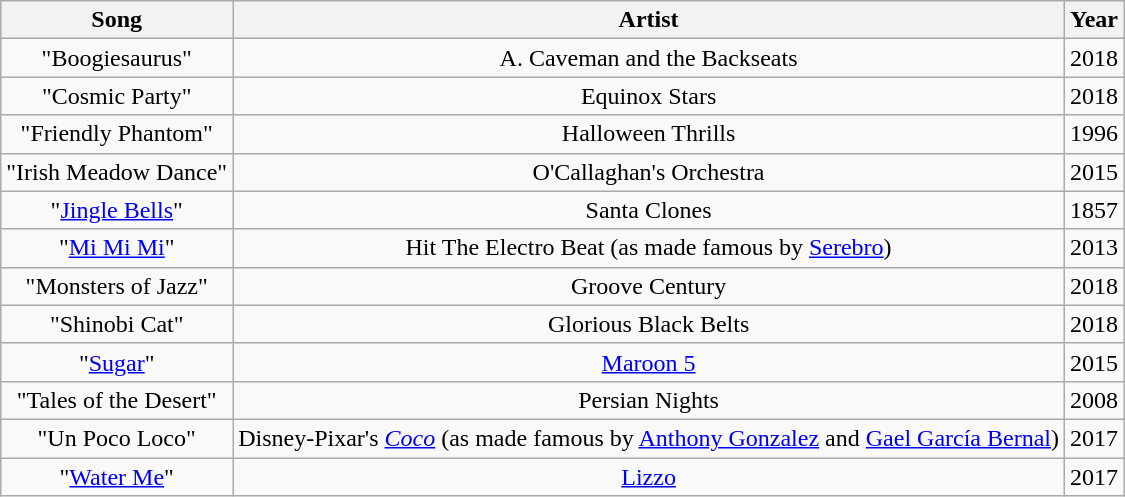<table class="wikitable sortable" style="text-align:center;">
<tr>
<th scope="col">Song</th>
<th scope="col">Artist</th>
<th scope="col">Year</th>
</tr>
<tr>
<td>"Boogiesaurus"</td>
<td>A. Caveman and the Backseats</td>
<td>2018</td>
</tr>
<tr>
<td>"Cosmic Party"</td>
<td>Equinox Stars</td>
<td>2018</td>
</tr>
<tr>
<td>"Friendly Phantom"</td>
<td>Halloween Thrills</td>
<td>1996</td>
</tr>
<tr>
<td>"Irish Meadow Dance"</td>
<td>O'Callaghan's Orchestra</td>
<td>2015</td>
</tr>
<tr>
<td>"<a href='#'>Jingle Bells</a>"</td>
<td>Santa Clones</td>
<td>1857</td>
</tr>
<tr>
<td>"<a href='#'>Mi Mi Mi</a>"</td>
<td>Hit The Electro Beat (as made famous by <a href='#'>Serebro</a>)</td>
<td>2013</td>
</tr>
<tr>
<td>"Monsters of Jazz"</td>
<td>Groove Century</td>
<td>2018</td>
</tr>
<tr>
<td>"Shinobi Cat"</td>
<td>Glorious Black Belts</td>
<td>2018</td>
</tr>
<tr>
<td>"<a href='#'>Sugar</a>"</td>
<td><a href='#'>Maroon 5</a></td>
<td>2015</td>
</tr>
<tr>
<td>"Tales of the Desert"</td>
<td>Persian Nights</td>
<td>2008</td>
</tr>
<tr>
<td>"Un Poco Loco"</td>
<td>Disney-Pixar's <em><a href='#'>Coco</a></em> (as made famous by <a href='#'>Anthony Gonzalez</a> and <a href='#'>Gael García Bernal</a>)</td>
<td>2017</td>
</tr>
<tr>
<td>"<a href='#'>Water Me</a>"</td>
<td><a href='#'>Lizzo</a></td>
<td>2017</td>
</tr>
</table>
